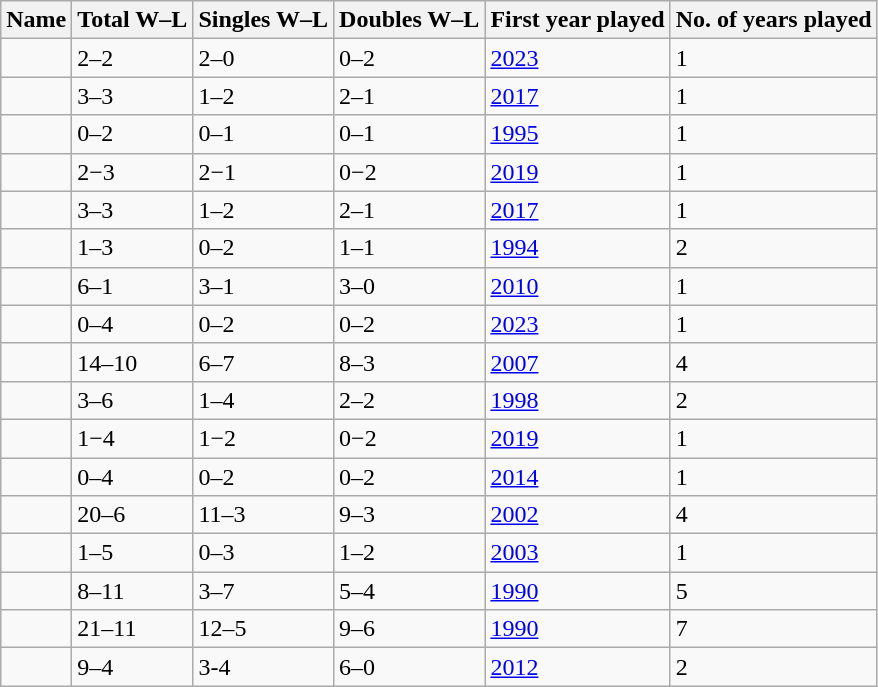<table class="sortable wikitable">
<tr>
<th>Name</th>
<th>Total W–L</th>
<th>Singles W–L</th>
<th>Doubles W–L</th>
<th>First year played</th>
<th>No. of years played</th>
</tr>
<tr>
<td></td>
<td>2–2</td>
<td>2–0</td>
<td>0–2</td>
<td><a href='#'>2023</a></td>
<td>1</td>
</tr>
<tr>
<td></td>
<td>3–3</td>
<td>1–2</td>
<td>2–1</td>
<td><a href='#'>2017</a></td>
<td>1</td>
</tr>
<tr>
<td></td>
<td>0–2</td>
<td>0–1</td>
<td>0–1</td>
<td><a href='#'>1995</a></td>
<td>1</td>
</tr>
<tr>
<td></td>
<td>2−3</td>
<td>2−1</td>
<td>0−2</td>
<td><a href='#'>2019</a></td>
<td>1</td>
</tr>
<tr>
<td></td>
<td>3–3</td>
<td>1–2</td>
<td>2–1</td>
<td><a href='#'>2017</a></td>
<td>1</td>
</tr>
<tr>
<td></td>
<td>1–3</td>
<td>0–2</td>
<td>1–1</td>
<td><a href='#'>1994</a></td>
<td>2</td>
</tr>
<tr>
<td><strong></strong></td>
<td>6–1</td>
<td>3–1</td>
<td>3–0</td>
<td><a href='#'>2010</a></td>
<td>1</td>
</tr>
<tr>
<td></td>
<td>0–4</td>
<td>0–2</td>
<td>0–2</td>
<td><a href='#'>2023</a></td>
<td>1</td>
</tr>
<tr>
<td><strong></strong></td>
<td>14–10</td>
<td>6–7</td>
<td>8–3</td>
<td><a href='#'>2007</a></td>
<td>4</td>
</tr>
<tr>
<td></td>
<td>3–6</td>
<td>1–4</td>
<td>2–2</td>
<td><a href='#'>1998</a></td>
<td>2</td>
</tr>
<tr>
<td></td>
<td>1−4</td>
<td>1−2</td>
<td>0−2</td>
<td><a href='#'>2019</a></td>
<td>1</td>
</tr>
<tr>
<td></td>
<td>0–4</td>
<td>0–2</td>
<td>0–2</td>
<td><a href='#'>2014</a></td>
<td>1</td>
</tr>
<tr>
<td><strong></strong></td>
<td>20–6</td>
<td>11–3</td>
<td>9–3</td>
<td><a href='#'>2002</a></td>
<td>4</td>
</tr>
<tr>
<td></td>
<td>1–5</td>
<td>0–3</td>
<td>1–2</td>
<td><a href='#'>2003</a></td>
<td>1</td>
</tr>
<tr>
<td><strong></strong></td>
<td>8–11</td>
<td>3–7</td>
<td>5–4</td>
<td><a href='#'>1990</a></td>
<td>5</td>
</tr>
<tr>
<td><strong></strong></td>
<td>21–11</td>
<td>12–5</td>
<td>9–6</td>
<td><a href='#'>1990</a></td>
<td>7</td>
</tr>
<tr>
<td><strong></strong></td>
<td>9–4</td>
<td>3-4</td>
<td>6–0</td>
<td><a href='#'>2012</a></td>
<td>2</td>
</tr>
</table>
